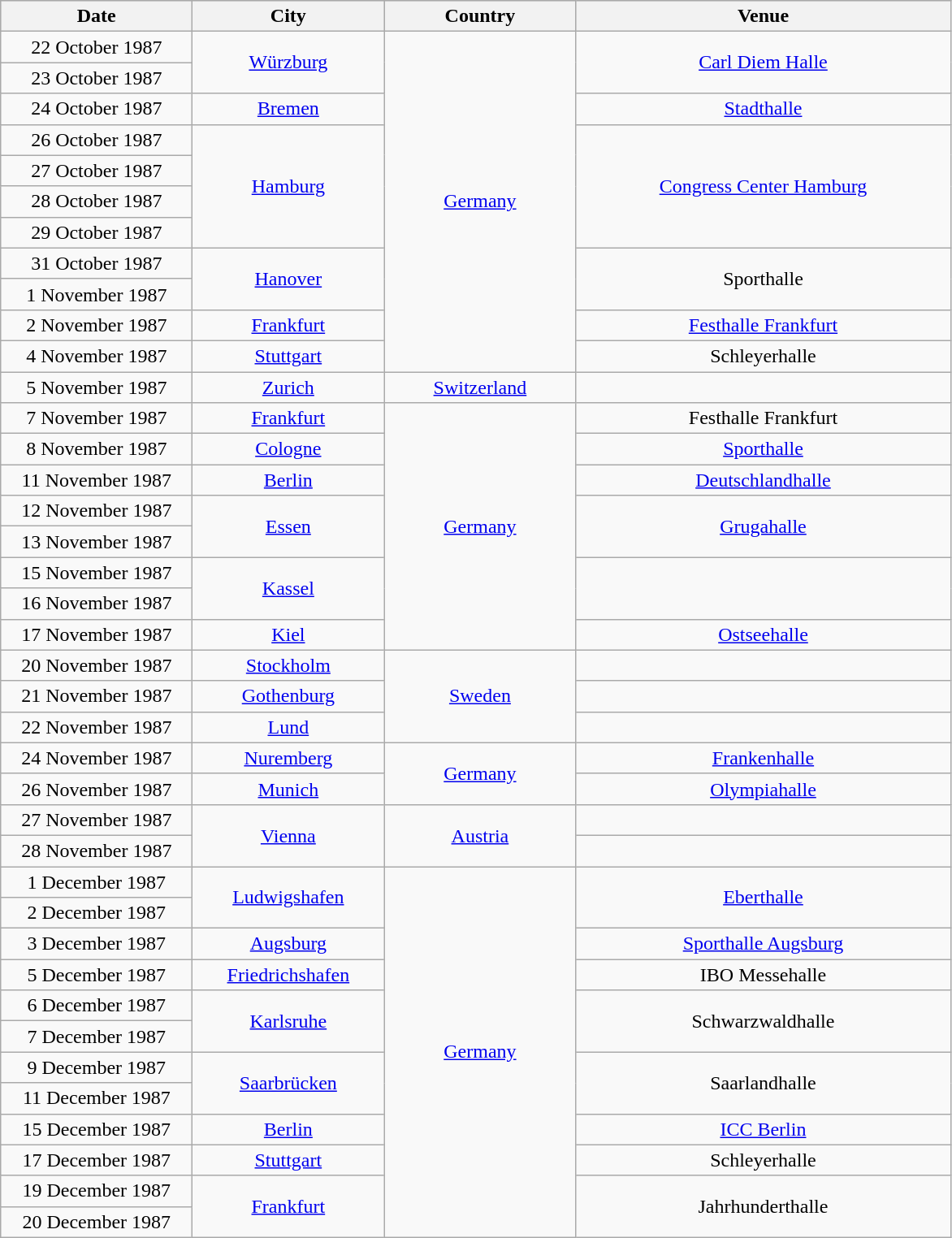<table class="wikitable" style="text-align:center">
<tr bgcolor="#CCCCCC">
<th width="150">Date</th>
<th width="150">City</th>
<th width="150">Country</th>
<th width="300">Venue</th>
</tr>
<tr>
<td>22 October 1987</td>
<td rowspan="2"><a href='#'>Würzburg</a></td>
<td rowspan="11"><a href='#'>Germany</a></td>
<td rowspan="2"><a href='#'>Carl Diem Halle</a></td>
</tr>
<tr>
<td>23 October 1987</td>
</tr>
<tr>
<td>24 October 1987</td>
<td><a href='#'>Bremen</a></td>
<td><a href='#'>Stadthalle</a></td>
</tr>
<tr>
<td>26 October 1987</td>
<td rowspan="4"><a href='#'>Hamburg</a></td>
<td rowspan="4"><a href='#'>Congress Center Hamburg</a></td>
</tr>
<tr>
<td>27 October 1987</td>
</tr>
<tr>
<td>28 October 1987</td>
</tr>
<tr>
<td>29 October 1987</td>
</tr>
<tr>
<td>31 October 1987</td>
<td rowspan="2"><a href='#'>Hanover</a></td>
<td rowspan="2">Sporthalle</td>
</tr>
<tr>
<td>1 November 1987</td>
</tr>
<tr>
<td>2 November 1987</td>
<td><a href='#'>Frankfurt</a></td>
<td><a href='#'>Festhalle Frankfurt</a></td>
</tr>
<tr>
<td>4 November 1987</td>
<td><a href='#'>Stuttgart</a></td>
<td>Schleyerhalle</td>
</tr>
<tr>
<td>5 November 1987</td>
<td><a href='#'>Zurich</a></td>
<td><a href='#'>Switzerland</a></td>
<td></td>
</tr>
<tr>
<td>7 November 1987</td>
<td><a href='#'>Frankfurt</a></td>
<td rowspan="8"><a href='#'>Germany</a></td>
<td>Festhalle Frankfurt</td>
</tr>
<tr>
<td>8 November 1987</td>
<td><a href='#'>Cologne</a></td>
<td><a href='#'>Sporthalle</a></td>
</tr>
<tr>
<td>11 November 1987</td>
<td><a href='#'>Berlin</a></td>
<td><a href='#'>Deutschlandhalle</a></td>
</tr>
<tr>
<td>12 November 1987</td>
<td rowspan="2"><a href='#'>Essen</a></td>
<td rowspan="2"><a href='#'>Grugahalle</a></td>
</tr>
<tr>
<td>13 November 1987</td>
</tr>
<tr>
<td>15 November 1987</td>
<td rowspan="2"><a href='#'>Kassel</a></td>
<td rowspan="2"></td>
</tr>
<tr>
<td>16 November 1987</td>
</tr>
<tr>
<td>17 November 1987</td>
<td><a href='#'>Kiel</a></td>
<td><a href='#'>Ostseehalle</a></td>
</tr>
<tr>
<td>20 November 1987</td>
<td><a href='#'>Stockholm</a></td>
<td rowspan="3"><a href='#'>Sweden</a></td>
<td></td>
</tr>
<tr>
<td>21 November 1987</td>
<td><a href='#'>Gothenburg</a></td>
<td></td>
</tr>
<tr>
<td>22 November 1987</td>
<td><a href='#'>Lund</a></td>
<td></td>
</tr>
<tr>
<td>24 November 1987</td>
<td><a href='#'>Nuremberg</a></td>
<td rowspan="2"><a href='#'>Germany</a></td>
<td><a href='#'>Frankenhalle</a></td>
</tr>
<tr>
<td>26 November 1987</td>
<td><a href='#'>Munich</a></td>
<td><a href='#'>Olympiahalle</a></td>
</tr>
<tr>
<td>27 November 1987</td>
<td rowspan="2"><a href='#'>Vienna</a></td>
<td rowspan="2"><a href='#'>Austria</a></td>
<td></td>
</tr>
<tr>
<td>28 November 1987</td>
<td></td>
</tr>
<tr>
<td>1 December 1987</td>
<td rowspan="2"><a href='#'>Ludwigshafen</a></td>
<td rowspan="12"><a href='#'>Germany</a></td>
<td rowspan="2"><a href='#'>Eberthalle</a></td>
</tr>
<tr>
<td>2 December 1987</td>
</tr>
<tr>
<td>3 December 1987</td>
<td><a href='#'>Augsburg</a></td>
<td><a href='#'>Sporthalle Augsburg</a></td>
</tr>
<tr>
<td>5 December 1987</td>
<td><a href='#'>Friedrichshafen</a></td>
<td>IBO Messehalle</td>
</tr>
<tr>
<td>6 December 1987</td>
<td rowspan="2"><a href='#'>Karlsruhe</a></td>
<td rowspan="2">Schwarzwaldhalle</td>
</tr>
<tr>
<td>7 December 1987</td>
</tr>
<tr>
<td>9 December 1987</td>
<td rowspan="2"><a href='#'>Saarbrücken</a></td>
<td rowspan="2">Saarlandhalle</td>
</tr>
<tr>
<td>11 December 1987</td>
</tr>
<tr>
<td>15 December 1987</td>
<td><a href='#'>Berlin</a></td>
<td><a href='#'>ICC Berlin</a></td>
</tr>
<tr>
<td>17 December 1987</td>
<td><a href='#'>Stuttgart</a></td>
<td>Schleyerhalle</td>
</tr>
<tr>
<td>19 December 1987</td>
<td rowspan="2"><a href='#'>Frankfurt</a></td>
<td rowspan="2">Jahrhunderthalle</td>
</tr>
<tr>
<td>20 December 1987</td>
</tr>
</table>
